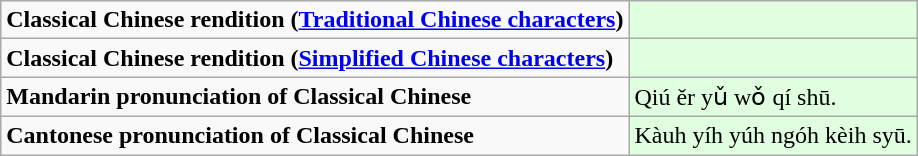<table class="wikitable">
<tr>
<td><strong>Classical Chinese rendition (<a href='#'>Traditional Chinese characters</a>)</strong></td>
<td bgcolor="#E0FFE0"></td>
</tr>
<tr>
<td><strong>Classical Chinese rendition (<a href='#'>Simplified Chinese characters</a>)</strong></td>
<td bgcolor="#E0FFE0"></td>
</tr>
<tr>
<td><strong>Mandarin pronunciation of Classical Chinese</strong></td>
<td bgcolor="#E0FFE0">Qiú ěr yǔ wǒ qí shū.</td>
</tr>
<tr>
<td><strong>Cantonese pronunciation of Classical Chinese</strong></td>
<td bgcolor="#E0FFE0">Kàuh yíh yúh ngóh kèih syū.</td>
</tr>
</table>
